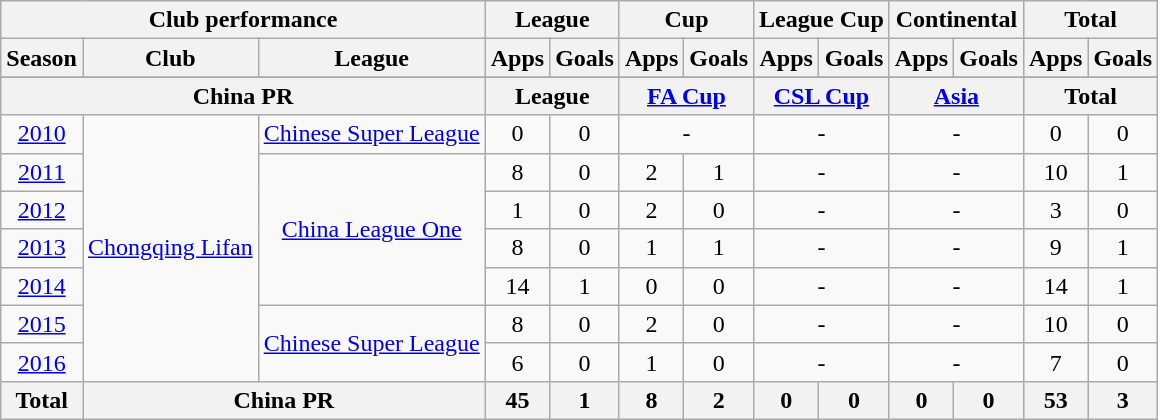<table class="wikitable" style="text-align:center">
<tr>
<th colspan=3>Club performance</th>
<th colspan=2>League</th>
<th colspan=2>Cup</th>
<th colspan=2>League Cup</th>
<th colspan=2>Continental</th>
<th colspan=2>Total</th>
</tr>
<tr>
<th>Season</th>
<th>Club</th>
<th>League</th>
<th>Apps</th>
<th>Goals</th>
<th>Apps</th>
<th>Goals</th>
<th>Apps</th>
<th>Goals</th>
<th>Apps</th>
<th>Goals</th>
<th>Apps</th>
<th>Goals</th>
</tr>
<tr>
</tr>
<tr>
<th colspan=3>China PR</th>
<th colspan=2>League</th>
<th colspan=2><a href='#'>FA Cup</a></th>
<th colspan=2><a href='#'>CSL Cup</a></th>
<th colspan=2><a href='#'>Asia</a></th>
<th colspan=2>Total</th>
</tr>
<tr>
<td><a href='#'>2010</a></td>
<td rowspan="7"><a href='#'>Chongqing Lifan</a></td>
<td rowspan="1"><a href='#'>Chinese Super League</a></td>
<td>0</td>
<td>0</td>
<td colspan="2">-</td>
<td colspan="2">-</td>
<td colspan="2">-</td>
<td>0</td>
<td>0</td>
</tr>
<tr>
<td><a href='#'>2011</a></td>
<td rowspan="4"><a href='#'>China League One</a></td>
<td>8</td>
<td>0</td>
<td>2</td>
<td>1</td>
<td colspan="2">-</td>
<td colspan="2">-</td>
<td>10</td>
<td>1</td>
</tr>
<tr>
<td><a href='#'>2012</a></td>
<td>1</td>
<td>0</td>
<td>2</td>
<td>0</td>
<td colspan="2">-</td>
<td colspan="2">-</td>
<td>3</td>
<td>0</td>
</tr>
<tr>
<td><a href='#'>2013</a></td>
<td>8</td>
<td>0</td>
<td>1</td>
<td>1</td>
<td colspan="2">-</td>
<td colspan="2">-</td>
<td>9</td>
<td>1</td>
</tr>
<tr>
<td><a href='#'>2014</a></td>
<td>14</td>
<td>1</td>
<td>0</td>
<td>0</td>
<td colspan="2">-</td>
<td colspan="2">-</td>
<td>14</td>
<td>1</td>
</tr>
<tr>
<td><a href='#'>2015</a></td>
<td rowspan="2"><a href='#'>Chinese Super League</a></td>
<td>8</td>
<td>0</td>
<td>2</td>
<td>0</td>
<td colspan="2">-</td>
<td colspan="2">-</td>
<td>10</td>
<td>0</td>
</tr>
<tr>
<td><a href='#'>2016</a></td>
<td>6</td>
<td>0</td>
<td>1</td>
<td>0</td>
<td colspan="2">-</td>
<td colspan="2">-</td>
<td>7</td>
<td>0</td>
</tr>
<tr>
<th rowspan=3>Total</th>
<th colspan=2>China PR</th>
<th>45</th>
<th>1</th>
<th>8</th>
<th>2</th>
<th>0</th>
<th>0</th>
<th>0</th>
<th>0</th>
<th>53</th>
<th>3</th>
</tr>
</table>
